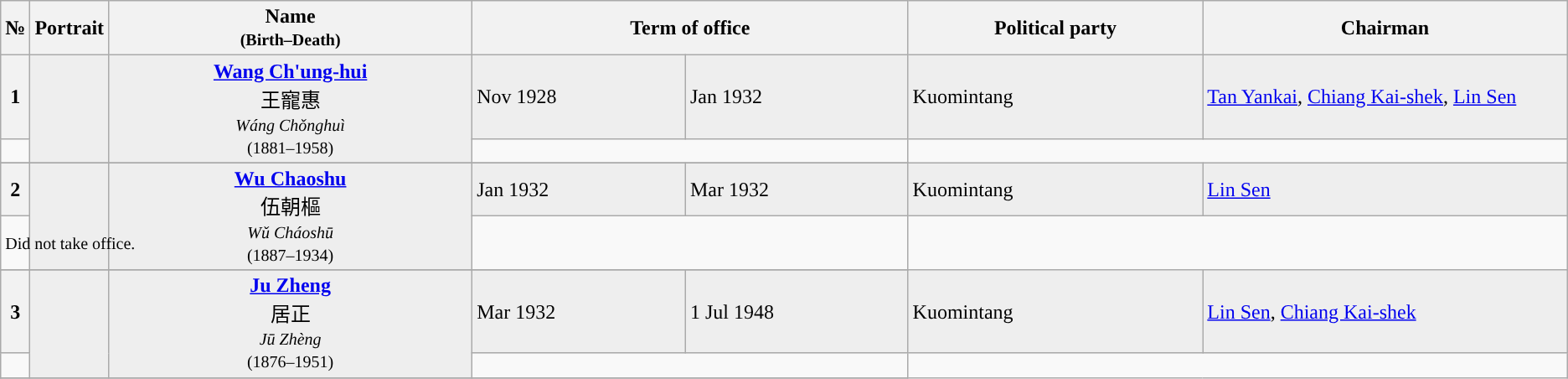<table class=wikitable>
<tr>
<th>№</th>
<th>Portrait</th>
<th width=25%>Name<br><small>(Birth–Death)</small></th>
<th colspan=2 width=30%>Term of office</th>
<th width=20%>Political party</th>
<th width=35%>Chairman</th>
</tr>
<tr - bgcolor=#EEEEEE>
<th style="background:">1</th>
<td rowspan=2 align=center></td>
<td rowspan=2 align=center><strong><a href='#'>Wang Ch'ung-hui</a></strong><br><span>王寵惠</span><br><small><em>Wáng Chǒnghuì</em><br>(1881–1958)</small></td>
<td>Nov 1928</td>
<td>Jan 1932</td>
<td>Kuomintang</td>
<td><a href='#'>Tan Yankai</a>, <a href='#'>Chiang Kai-shek</a>, <a href='#'>Lin Sen</a></td>
</tr>
<tr>
<td colspan=5></td>
</tr>
<tr ->
</tr>
<tr - bgcolor=#EEEEEE>
<th style="background:">2</th>
<td rowspan=2 align=center></td>
<td rowspan=2 align=center><strong><a href='#'>Wu Chaoshu</a></strong><br><span>伍朝樞</span><br><small><em>Wǔ Cháoshū</em><br>(1887–1934)</small></td>
<td>Jan 1932</td>
<td>Mar 1932</td>
<td>Kuomintang</td>
<td><a href='#'>Lin Sen</a></td>
</tr>
<tr>
<td colspan=5><small>Did not take office.</small></td>
</tr>
<tr ->
</tr>
<tr - bgcolor=#EEEEEE>
<th style="background:">3</th>
<td rowspan=2 align=center></td>
<td rowspan=2 align=center><strong><a href='#'>Ju Zheng</a></strong><br><span>居正</span><br><small><em>Jū Zhèng</em><br>(1876–1951)</small></td>
<td>Mar 1932</td>
<td>1 Jul 1948</td>
<td>Kuomintang</td>
<td><a href='#'>Lin Sen</a>, <a href='#'>Chiang Kai-shek</a></td>
</tr>
<tr>
<td colspan=5></td>
</tr>
<tr ->
</tr>
</table>
